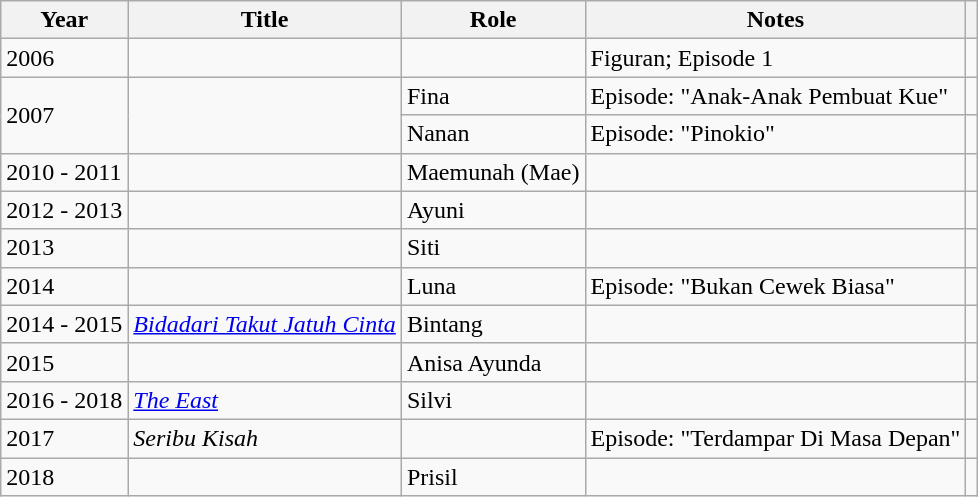<table class="wikitable unsortable">
<tr>
<th>Year</th>
<th>Title</th>
<th>Role</th>
<th>Notes</th>
<th></th>
</tr>
<tr>
<td>2006</td>
<td><em></em></td>
<td></td>
<td>Figuran; Episode 1</td>
<td align="center"></td>
</tr>
<tr>
<td rowspan="2">2007</td>
<td rowspan="2"><em></em></td>
<td>Fina</td>
<td>Episode: "Anak-Anak Pembuat Kue"</td>
<td align="center"></td>
</tr>
<tr>
<td>Nanan</td>
<td>Episode: "Pinokio"</td>
<td align="center"></td>
</tr>
<tr>
<td>2010 - 2011</td>
<td><em></em></td>
<td>Maemunah (Mae)</td>
<td></td>
<td align="center"></td>
</tr>
<tr>
<td>2012 - 2013</td>
<td><em></em></td>
<td>Ayuni</td>
<td></td>
<td align="center"></td>
</tr>
<tr>
<td>2013</td>
<td><em></em></td>
<td>Siti</td>
<td></td>
<td align="center"></td>
</tr>
<tr>
<td>2014</td>
<td><em></em></td>
<td>Luna</td>
<td>Episode: "Bukan Cewek Biasa"</td>
<td align="center"></td>
</tr>
<tr>
<td>2014 - 2015</td>
<td><em><a href='#'>Bidadari Takut Jatuh Cinta</a></em></td>
<td>Bintang</td>
<td></td>
<td align="center"></td>
</tr>
<tr>
<td>2015</td>
<td><em></em></td>
<td>Anisa Ayunda</td>
<td></td>
<td align="center"></td>
</tr>
<tr>
<td>2016 - 2018</td>
<td><em><a href='#'>The East</a></em></td>
<td>Silvi</td>
<td></td>
<td align="center"></td>
</tr>
<tr>
<td>2017</td>
<td><em>Seribu Kisah</em></td>
<td></td>
<td>Episode: "Terdampar Di Masa Depan"</td>
<td align="center"></td>
</tr>
<tr>
<td>2018</td>
<td><em></em></td>
<td>Prisil</td>
<td></td>
<td align="center"></td>
</tr>
</table>
